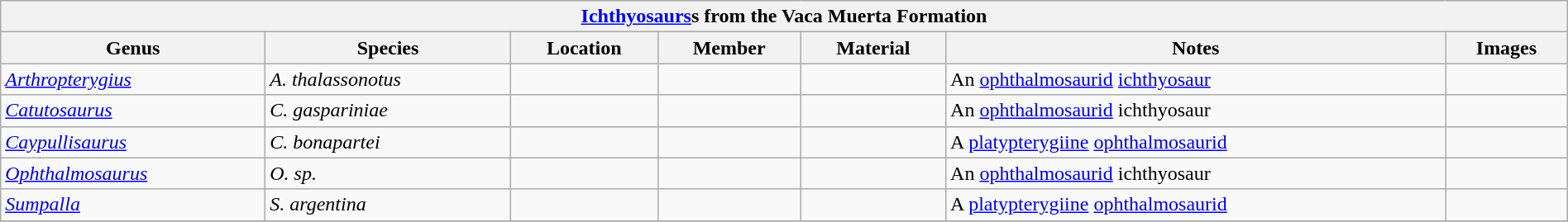<table class="wikitable"  style="margin:auto; width:100%;">
<tr>
<th colspan="7" align="center"><strong><a href='#'>Ichthyosaurs</a>s from the Vaca Muerta Formation</strong></th>
</tr>
<tr>
<th>Genus</th>
<th>Species</th>
<th>Location</th>
<th>Member</th>
<th>Material</th>
<th>Notes</th>
<th>Images</th>
</tr>
<tr>
<td><em><a href='#'>Arthropterygius</a></em></td>
<td><em>A. thalassonotus</em></td>
<td></td>
<td></td>
<td></td>
<td>An <a href='#'>ophthalmosaurid</a> <a href='#'>ichthyosaur</a></td>
<td></td>
</tr>
<tr>
<td><em><a href='#'>Catutosaurus</a></em></td>
<td><em>C. gaspariniae</em></td>
<td></td>
<td></td>
<td></td>
<td>An <a href='#'>ophthalmosaurid</a> ichthyosaur</td>
<td></td>
</tr>
<tr>
<td><em><a href='#'>Caypullisaurus</a></em></td>
<td><em>C. bonapartei</em></td>
<td></td>
<td></td>
<td></td>
<td>A <a href='#'>platypterygiine</a> <a href='#'>ophthalmosaurid</a></td>
<td></td>
</tr>
<tr>
<td><em><a href='#'>Ophthalmosaurus</a></em></td>
<td><em>O. sp.</em></td>
<td></td>
<td></td>
<td></td>
<td>An <a href='#'>ophthalmosaurid</a> ichthyosaur</td>
<td></td>
</tr>
<tr>
<td><em><a href='#'>Sumpalla</a></em></td>
<td><em>S. argentina</em></td>
<td></td>
<td></td>
<td></td>
<td>A <a href='#'>platypterygiine</a> <a href='#'>ophthalmosaurid</a></td>
<td></td>
</tr>
<tr>
</tr>
</table>
